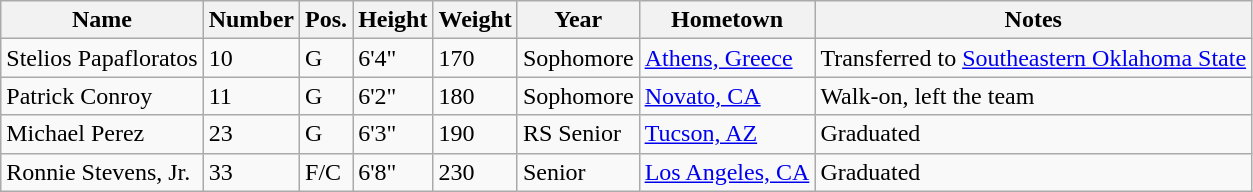<table class="wikitable sortable" border="1">
<tr>
<th>Name</th>
<th>Number</th>
<th>Pos.</th>
<th>Height</th>
<th>Weight</th>
<th>Year</th>
<th>Hometown</th>
<th class="unsortable">Notes</th>
</tr>
<tr>
<td>Stelios Papafloratos</td>
<td>10</td>
<td>G</td>
<td>6'4"</td>
<td>170</td>
<td>Sophomore</td>
<td><a href='#'>Athens, Greece</a></td>
<td>Transferred to <a href='#'>Southeastern Oklahoma State</a></td>
</tr>
<tr>
<td>Patrick Conroy</td>
<td>11</td>
<td>G</td>
<td>6'2"</td>
<td>180</td>
<td>Sophomore</td>
<td><a href='#'>Novato, CA</a></td>
<td>Walk-on, left the team</td>
</tr>
<tr>
<td>Michael Perez</td>
<td>23</td>
<td>G</td>
<td>6'3"</td>
<td>190</td>
<td>RS Senior</td>
<td><a href='#'>Tucson, AZ</a></td>
<td>Graduated</td>
</tr>
<tr>
<td>Ronnie Stevens, Jr.</td>
<td>33</td>
<td>F/C</td>
<td>6'8"</td>
<td>230</td>
<td>Senior</td>
<td><a href='#'>Los Angeles, CA</a></td>
<td>Graduated</td>
</tr>
</table>
